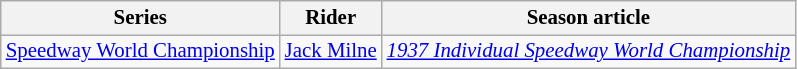<table class="wikitable" style="font-size: 87%;">
<tr>
<th>Series</th>
<th>Rider</th>
<th>Season article</th>
</tr>
<tr>
<td><a href='#'>Speedway World Championship</a></td>
<td> <a href='#'>Jack Milne</a></td>
<td><em><a href='#'>1937 Individual Speedway World Championship</a></em></td>
</tr>
</table>
